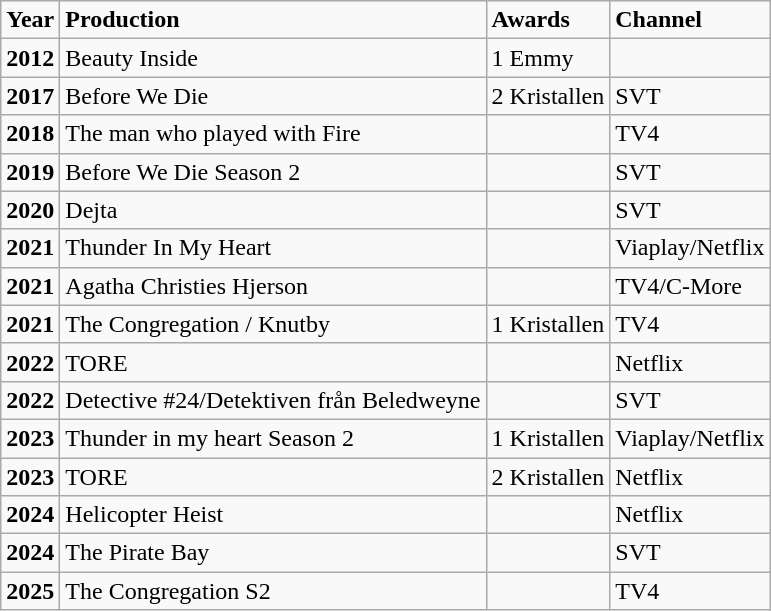<table class="wikitable">
<tr>
<td><strong>Year</strong></td>
<td><strong>Production</strong></td>
<td><strong>Awards</strong></td>
<td><strong>Channel</strong></td>
</tr>
<tr>
<td><strong>2012</strong></td>
<td>Beauty Inside</td>
<td>1 Emmy</td>
<td></td>
</tr>
<tr>
<td><strong>2017</strong></td>
<td>Before We Die</td>
<td>2 Kristallen</td>
<td>SVT</td>
</tr>
<tr>
<td><strong>2018</strong></td>
<td>The man who played with Fire</td>
<td></td>
<td>TV4</td>
</tr>
<tr>
<td><strong>2019</strong></td>
<td>Before We Die Season 2</td>
<td></td>
<td>SVT</td>
</tr>
<tr>
<td><strong>2020</strong></td>
<td>Dejta</td>
<td></td>
<td>SVT</td>
</tr>
<tr>
<td><strong>2021</strong></td>
<td>Thunder In My Heart</td>
<td></td>
<td>Viaplay/Netflix</td>
</tr>
<tr>
<td><strong>2021</strong></td>
<td>Agatha Christies Hjerson</td>
<td></td>
<td>TV4/C-More</td>
</tr>
<tr>
<td><strong>2021</strong></td>
<td>The Congregation / Knutby</td>
<td>1 Kristallen</td>
<td>TV4</td>
</tr>
<tr>
<td><strong>2022</strong></td>
<td>TORE</td>
<td></td>
<td>Netflix</td>
</tr>
<tr>
<td><strong>2022</strong></td>
<td>Detective #24/Detektiven från Beledweyne</td>
<td></td>
<td>SVT</td>
</tr>
<tr>
<td><strong>2023</strong></td>
<td>Thunder in my heart Season 2</td>
<td>1 Kristallen</td>
<td>Viaplay/Netflix</td>
</tr>
<tr>
<td><strong>2023</strong></td>
<td>TORE</td>
<td>2 Kristallen</td>
<td>Netflix</td>
</tr>
<tr>
<td><strong>2024</strong></td>
<td>Helicopter Heist</td>
<td></td>
<td>Netflix</td>
</tr>
<tr>
<td><strong>2024</strong></td>
<td>The Pirate Bay</td>
<td></td>
<td>SVT</td>
</tr>
<tr>
<td><strong>2025</strong></td>
<td>The Congregation S2</td>
<td></td>
<td>TV4</td>
</tr>
</table>
